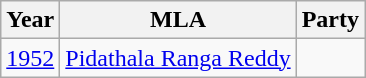<table class="sortable wikitable">
<tr>
<th>Year</th>
<th>MLA</th>
<th colspan="2">Party</th>
</tr>
<tr>
<td><a href='#'>1952</a></td>
<td><a href='#'>Pidathala Ranga Reddy</a></td>
<td></td>
</tr>
</table>
